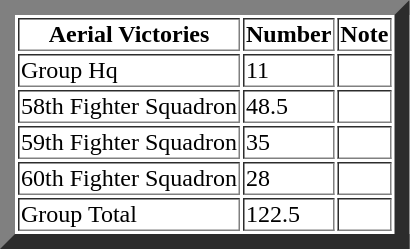<table border="10">
<tr>
<th>Aerial Victories</th>
<th>Number</th>
<th>Note</th>
</tr>
<tr>
<td>Group Hq</td>
<td>11</td>
<td></td>
</tr>
<tr>
<td>58th Fighter Squadron</td>
<td>48.5</td>
<td></td>
</tr>
<tr>
<td>59th Fighter Squadron</td>
<td>35</td>
<td></td>
</tr>
<tr>
<td>60th Fighter Squadron</td>
<td>28</td>
<td></td>
</tr>
<tr>
<td>Group Total</td>
<td>122.5</td>
<td></td>
</tr>
</table>
